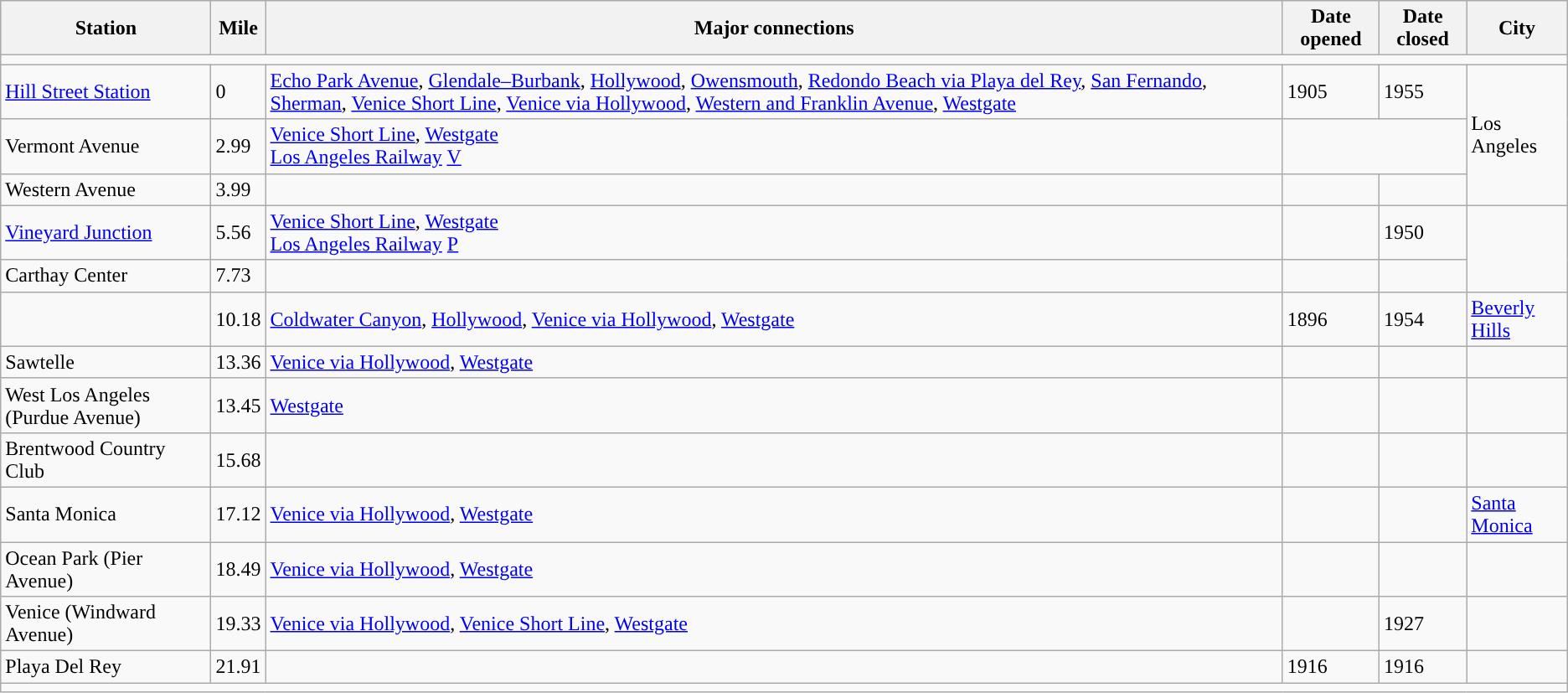<table class="wikitable">
<tr>
<th>Station</th>
<th>Mile</th>
<th>Major connections</th>
<th>Date opened</th>
<th>Date closed</th>
<th>City</th>
</tr>
<tr>
<td colspan = "6"></td>
</tr>
<tr>
<td><a href='#'>Hill Street Station</a></td>
<td>0</td>
<td><a href='#'>Echo Park Avenue</a>, <a href='#'>Glendale–Burbank</a>, <a href='#'>Hollywood</a>, <a href='#'>Owensmouth</a>, <a href='#'>Redondo Beach via Playa del Rey</a>, <a href='#'>San Fernando</a>, <a href='#'>Sherman</a>, <a href='#'>Venice Short Line</a>, <a href='#'>Venice via Hollywood</a>, <a href='#'>Western and Franklin Avenue</a>, <a href='#'>Westgate</a></td>
<td>1905</td>
<td>1955</td>
<td rowspan=3>Los Angeles</td>
</tr>
<tr>
<td>Vermont Avenue</td>
<td>2.99</td>
<td><a href='#'>Venice Short Line</a>, <a href='#'>Westgate</a><br><a href='#'>Los Angeles Railway</a> <a href='#'>V</a></td>
</tr>
<tr>
<td>Western Avenue</td>
<td>3.99</td>
<td></td>
<td></td>
<td></td>
</tr>
<tr>
<td><a href='#'>Vineyard Junction</a></td>
<td>5.56</td>
<td><a href='#'>Venice Short Line</a>, <a href='#'>Westgate</a><br><a href='#'>Los Angeles Railway</a> <a href='#'>P</a></td>
<td></td>
<td>1950</td>
</tr>
<tr>
<td>Carthay Center</td>
<td>7.73</td>
<td></td>
<td></td>
<td></td>
</tr>
<tr>
<td></td>
<td>10.18</td>
<td><a href='#'>Coldwater Canyon</a>, <a href='#'>Hollywood</a>, <a href='#'>Venice via Hollywood</a>, <a href='#'>Westgate</a></td>
<td>1896</td>
<td>1954</td>
<td><a href='#'>Beverly Hills</a></td>
</tr>
<tr>
<td>Sawtelle</td>
<td>13.36</td>
<td><a href='#'>Venice via Hollywood</a>, <a href='#'>Westgate</a></td>
<td></td>
<td></td>
</tr>
<tr>
<td>West Los Angeles (Purdue Avenue)</td>
<td>13.45</td>
<td><a href='#'>Westgate</a></td>
<td></td>
<td></td>
<td></td>
</tr>
<tr>
<td>Brentwood Country Club</td>
<td>15.68</td>
<td></td>
<td></td>
<td></td>
</tr>
<tr>
<td>Santa Monica</td>
<td>17.12</td>
<td><a href='#'>Venice via Hollywood</a>, <a href='#'>Westgate</a></td>
<td></td>
<td></td>
<td><a href='#'>Santa Monica</a></td>
</tr>
<tr>
<td>Ocean Park (Pier Avenue)</td>
<td>18.49</td>
<td><a href='#'>Venice via Hollywood</a>, <a href='#'>Westgate</a></td>
<td></td>
<td></td>
<td></td>
</tr>
<tr>
<td>Venice (Windward Avenue)</td>
<td>19.33</td>
<td><a href='#'>Venice via Hollywood</a>, <a href='#'>Venice Short Line</a>, <a href='#'>Westgate</a></td>
<td></td>
<td>1927</td>
<td></td>
</tr>
<tr>
<td>Playa Del Rey</td>
<td>21.91</td>
<td></td>
<td>1916</td>
<td>1916</td>
<td></td>
</tr>
<tr>
<td colspan = "6"></td>
</tr>
</table>
